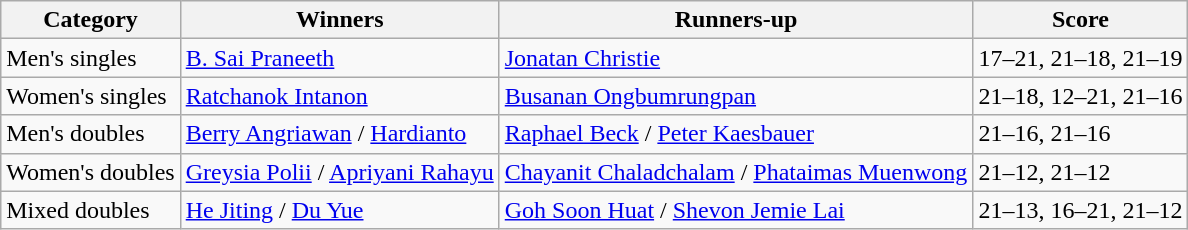<table class=wikitable style="white-space:nowrap;">
<tr>
<th>Category</th>
<th>Winners</th>
<th>Runners-up</th>
<th>Score</th>
</tr>
<tr>
<td>Men's singles</td>
<td> <a href='#'>B. Sai Praneeth</a></td>
<td> <a href='#'>Jonatan Christie</a></td>
<td>17–21, 21–18, 21–19</td>
</tr>
<tr>
<td>Women's singles</td>
<td> <a href='#'>Ratchanok Intanon</a></td>
<td> <a href='#'>Busanan Ongbumrungpan</a></td>
<td>21–18, 12–21, 21–16</td>
</tr>
<tr>
<td>Men's doubles</td>
<td> <a href='#'>Berry Angriawan</a> / <a href='#'>Hardianto</a></td>
<td> <a href='#'>Raphael Beck</a> / <a href='#'>Peter Kaesbauer</a></td>
<td>21–16, 21–16</td>
</tr>
<tr>
<td>Women's doubles</td>
<td> <a href='#'>Greysia Polii</a> / <a href='#'>Apriyani Rahayu</a></td>
<td> <a href='#'>Chayanit Chaladchalam</a> / <a href='#'>Phataimas Muenwong</a></td>
<td>21–12, 21–12</td>
</tr>
<tr>
<td>Mixed doubles</td>
<td> <a href='#'>He Jiting</a> /  <a href='#'>Du Yue</a></td>
<td> <a href='#'>Goh Soon Huat</a> / <a href='#'>Shevon Jemie Lai</a></td>
<td>21–13, 16–21, 21–12</td>
</tr>
</table>
